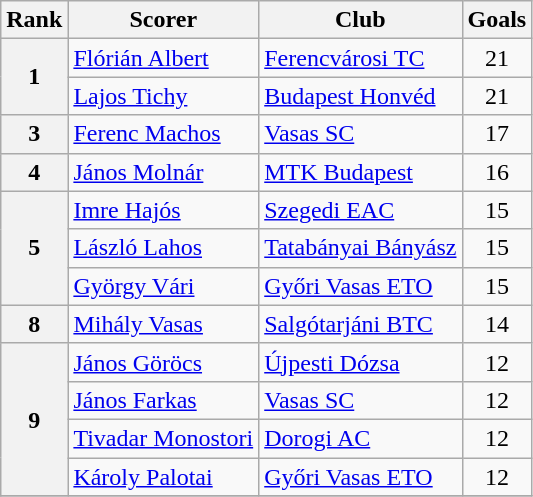<table class="wikitable" style="text-align:center">
<tr>
<th>Rank</th>
<th>Scorer</th>
<th>Club</th>
<th>Goals</th>
</tr>
<tr>
<th rowspan="2">1</th>
<td align=left> <a href='#'>Flórián Albert</a></td>
<td align=left><a href='#'>Ferencvárosi TC</a></td>
<td>21</td>
</tr>
<tr>
<td align=left> <a href='#'>Lajos Tichy</a></td>
<td align=left><a href='#'>Budapest Honvéd</a></td>
<td>21</td>
</tr>
<tr>
<th rowspan="1">3</th>
<td align=left> <a href='#'>Ferenc Machos</a></td>
<td align=left><a href='#'>Vasas SC</a></td>
<td>17</td>
</tr>
<tr>
<th rowspan="1">4</th>
<td align=left> <a href='#'>János Molnár</a></td>
<td align=left><a href='#'>MTK Budapest</a></td>
<td>16</td>
</tr>
<tr>
<th rowspan="3">5</th>
<td align=left> <a href='#'>Imre Hajós</a></td>
<td align=left><a href='#'>Szegedi EAC</a></td>
<td>15</td>
</tr>
<tr>
<td align=left> <a href='#'>László Lahos</a></td>
<td align=left><a href='#'>Tatabányai Bányász</a></td>
<td>15</td>
</tr>
<tr>
<td align=left> <a href='#'>György Vári</a></td>
<td align=left><a href='#'>Győri Vasas ETO</a></td>
<td>15</td>
</tr>
<tr>
<th rowspan="1">8</th>
<td align=left> <a href='#'>Mihály Vasas</a></td>
<td align=left><a href='#'>Salgótarjáni BTC</a></td>
<td>14</td>
</tr>
<tr>
<th rowspan="4">9</th>
<td align=left> <a href='#'>János Göröcs</a></td>
<td align=left><a href='#'>Újpesti Dózsa</a></td>
<td>12</td>
</tr>
<tr>
<td align=left> <a href='#'>János Farkas</a></td>
<td align=left><a href='#'>Vasas SC</a></td>
<td>12</td>
</tr>
<tr>
<td align=left> <a href='#'>Tivadar Monostori</a></td>
<td align=left><a href='#'>Dorogi AC</a></td>
<td>12</td>
</tr>
<tr>
<td align=left> <a href='#'>Károly Palotai</a></td>
<td align=left><a href='#'>Győri Vasas ETO</a></td>
<td>12</td>
</tr>
<tr>
</tr>
</table>
